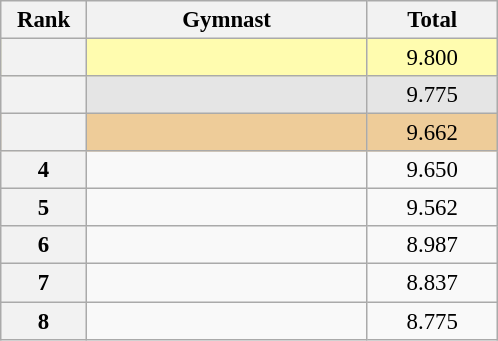<table class="wikitable sortable" style="text-align:center; font-size:95%">
<tr>
<th scope="col" style="width:50px;">Rank</th>
<th scope="col" style="width:180px;">Gymnast</th>
<th scope="col" style="width:80px;">Total</th>
</tr>
<tr style="background:#fffcaf;">
<th scope=row style="text-align:center"></th>
<td style="text-align:left;"></td>
<td>9.800</td>
</tr>
<tr style="background:#e5e5e5;">
<th scope=row style="text-align:center"></th>
<td style="text-align:left;"></td>
<td>9.775</td>
</tr>
<tr style="background:#ec9;">
<th scope=row style="text-align:center"></th>
<td style="text-align:left;"></td>
<td>9.662</td>
</tr>
<tr>
<th scope=row style="text-align:center">4</th>
<td style="text-align:left;"></td>
<td>9.650</td>
</tr>
<tr>
<th scope=row style="text-align:center">5</th>
<td style="text-align:left;"></td>
<td>9.562</td>
</tr>
<tr>
<th scope=row style="text-align:center">6</th>
<td style="text-align:left;"></td>
<td>8.987</td>
</tr>
<tr>
<th scope=row style="text-align:center">7</th>
<td style="text-align:left;"></td>
<td>8.837</td>
</tr>
<tr>
<th scope=row style="text-align:center">8</th>
<td style="text-align:left;"></td>
<td>8.775</td>
</tr>
</table>
